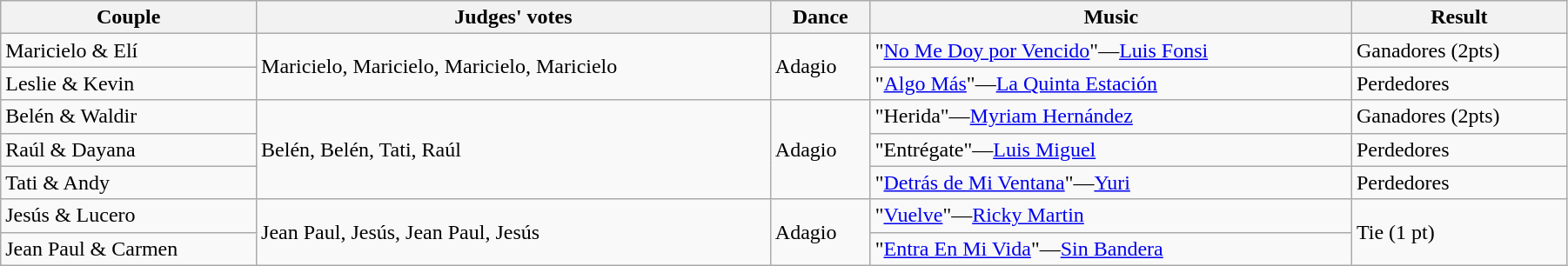<table class="wikitable sortable" style="width: 95%;">
<tr>
<th>Couple</th>
<th>Judges' votes</th>
<th>Dance</th>
<th>Music</th>
<th>Result</th>
</tr>
<tr>
<td>Maricielo & Elí</td>
<td rowspan=2>Maricielo, Maricielo, Maricielo, Maricielo</td>
<td rowspan=2>Adagio</td>
<td>"<a href='#'>No Me Doy por Vencido</a>"—<a href='#'>Luis Fonsi</a></td>
<td>Ganadores (2pts)</td>
</tr>
<tr>
<td>Leslie & Kevin</td>
<td>"<a href='#'>Algo Más</a>"—<a href='#'>La Quinta Estación</a></td>
<td>Perdedores</td>
</tr>
<tr>
<td>Belén & Waldir</td>
<td rowspan=3>Belén, Belén, Tati, Raúl</td>
<td rowspan=3>Adagio</td>
<td>"Herida"—<a href='#'>Myriam Hernández</a></td>
<td>Ganadores (2pts)</td>
</tr>
<tr>
<td>Raúl & Dayana</td>
<td>"Entrégate"—<a href='#'>Luis Miguel</a></td>
<td>Perdedores</td>
</tr>
<tr>
<td>Tati & Andy</td>
<td>"<a href='#'>Detrás de Mi Ventana</a>"—<a href='#'>Yuri</a></td>
<td>Perdedores</td>
</tr>
<tr>
<td>Jesús & Lucero</td>
<td rowspan=2>Jean Paul, Jesús, Jean Paul, Jesús</td>
<td rowspan=2>Adagio</td>
<td>"<a href='#'>Vuelve</a>"—<a href='#'>Ricky Martin</a></td>
<td rowspan=2>Tie (1 pt)</td>
</tr>
<tr>
<td>Jean Paul & Carmen</td>
<td>"<a href='#'>Entra En Mi Vida</a>"—<a href='#'>Sin Bandera</a></td>
</tr>
</table>
